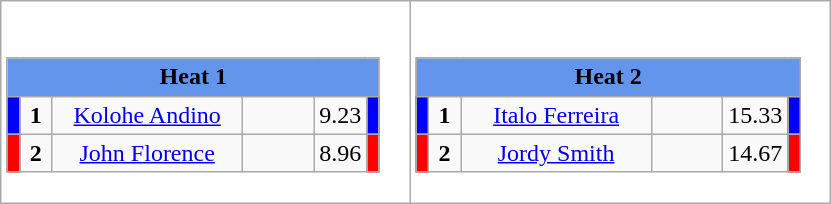<table class="wikitable" style="background:#fff;">
<tr>
<td><div><br><table class="wikitable">
<tr>
<td colspan="6"  style="text-align:center; background:#6495ed;"><strong>Heat 1</strong></td>
</tr>
<tr>
<td style="width:01px; background: #00f;"></td>
<td style="width:14px; text-align:center;"><strong>1</strong></td>
<td style="width:120px; text-align:center;"><a href='#'>Kolohe Andino</a></td>
<td style="width:40px; text-align:center;"></td>
<td style="width:20px; text-align:center;">9.23</td>
<td style="width:01px; background: #00f;"></td>
</tr>
<tr>
<td style="width:01px; background: #f00;"></td>
<td style="width:14px; text-align:center;"><strong>2</strong></td>
<td style="width:120px; text-align:center;"><a href='#'>John Florence</a></td>
<td style="width:40px; text-align:center;"></td>
<td style="width:20px; text-align:center;">8.96</td>
<td style="width:01px; background: #f00;"></td>
</tr>
</table>
</div></td>
<td><div><br><table class="wikitable">
<tr>
<td colspan="6"  style="text-align:center; background:#6495ed;"><strong>Heat 2</strong></td>
</tr>
<tr>
<td style="width:01px; background: #00f;"></td>
<td style="width:14px; text-align:center;"><strong>1</strong></td>
<td style="width:120px; text-align:center;"><a href='#'>Italo Ferreira</a></td>
<td style="width:40px; text-align:center;"></td>
<td style="width:20px; text-align:center;">15.33</td>
<td style="width:01px; background: #00f;"></td>
</tr>
<tr>
<td style="width:01px; background: #f00;"></td>
<td style="width:14px; text-align:center;"><strong>2</strong></td>
<td style="width:120px; text-align:center;"><a href='#'>Jordy Smith</a></td>
<td style="width:40px; text-align:center;"></td>
<td style="width:20px; text-align:center;">14.67</td>
<td style="width:01px; background: #f00;"></td>
</tr>
</table>
</div></td>
</tr>
</table>
